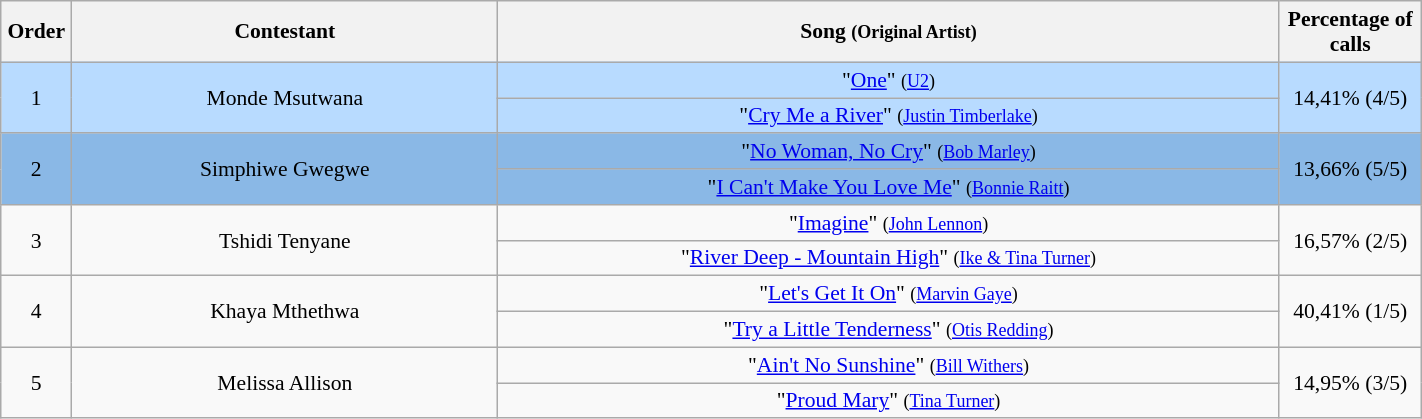<table class="wikitable" style="font-size:90%; width:75%; text-align: center;">
<tr>
<th width="05%">Order</th>
<th width="30%">Contestant</th>
<th width="55%">Song <small>(Original Artist)</small></th>
<th width="15%">Percentage of calls</th>
</tr>
<tr bgcolor="B8DBFF">
<td rowspan=2>1</td>
<td rowspan=2>Monde Msutwana</td>
<td>"<a href='#'>One</a>" <small>(<a href='#'>U2</a>)</small></td>
<td rowspan=2>14,41% (4/5)</td>
</tr>
<tr bgcolor="B8DBFF">
<td>"<a href='#'>Cry Me a River</a>" <small>(<a href='#'>Justin Timberlake</a>)</small></td>
</tr>
<tr bgcolor="8AB8E6">
<td rowspan=2>2</td>
<td rowspan=2>Simphiwe Gwegwe</td>
<td>"<a href='#'>No Woman, No Cry</a>" <small>(<a href='#'>Bob Marley</a>)</small></td>
<td rowspan=2>13,66% (5/5)</td>
</tr>
<tr bgcolor="8AB8E6">
<td>"<a href='#'>I Can't Make You Love Me</a>" <small>(<a href='#'>Bonnie Raitt</a>)</small></td>
</tr>
<tr>
<td rowspan=2>3</td>
<td rowspan=2>Tshidi Tenyane</td>
<td>"<a href='#'>Imagine</a>" <small>(<a href='#'>John Lennon</a>)</small></td>
<td rowspan=2>16,57% (2/5)</td>
</tr>
<tr>
<td>"<a href='#'>River Deep - Mountain High</a>" <small>(<a href='#'>Ike & Tina Turner</a>)</small></td>
</tr>
<tr>
<td rowspan=2>4</td>
<td rowspan=2>Khaya Mthethwa</td>
<td>"<a href='#'>Let's Get It On</a>" <small>(<a href='#'>Marvin Gaye</a>)</small></td>
<td rowspan=2>40,41% (1/5)</td>
</tr>
<tr>
<td>"<a href='#'>Try a Little Tenderness</a>" <small>(<a href='#'>Otis Redding</a>)</small></td>
</tr>
<tr>
<td rowspan=2>5</td>
<td rowspan=2>Melissa Allison</td>
<td>"<a href='#'>Ain't No Sunshine</a>" <small>(<a href='#'>Bill Withers</a>)</small></td>
<td rowspan=2>14,95% (3/5)</td>
</tr>
<tr>
<td>"<a href='#'>Proud Mary</a>" <small>(<a href='#'>Tina Turner</a>)</small></td>
</tr>
</table>
